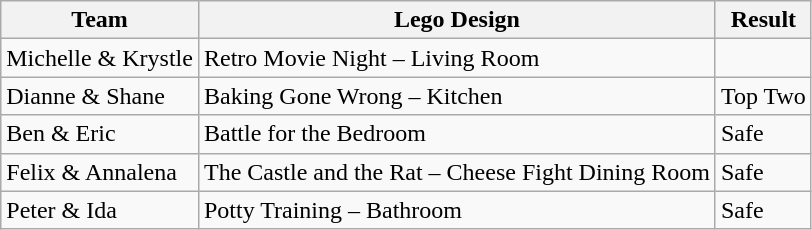<table class="wikitable">
<tr>
<th>Team</th>
<th>Lego Design</th>
<th>Result</th>
</tr>
<tr>
<td>Michelle & Krystle</td>
<td>Retro Movie Night – Living Room</td>
<td></td>
</tr>
<tr>
<td>Dianne & Shane</td>
<td>Baking Gone Wrong – Kitchen</td>
<td>Top Two</td>
</tr>
<tr>
<td>Ben & Eric</td>
<td>Battle for the Bedroom</td>
<td>Safe</td>
</tr>
<tr>
<td>Felix & Annalena</td>
<td>The Castle and the Rat – Cheese Fight Dining Room</td>
<td>Safe</td>
</tr>
<tr>
<td>Peter & Ida</td>
<td>Potty Training – Bathroom</td>
<td>Safe</td>
</tr>
</table>
